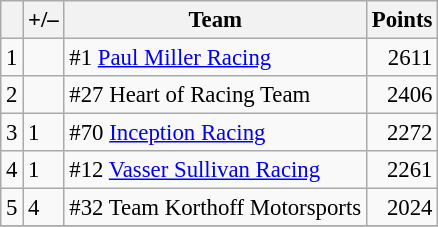<table class="wikitable" style="font-size: 95%;">
<tr>
<th scope="col"></th>
<th scope="col">+/–</th>
<th scope="col">Team</th>
<th scope="col">Points</th>
</tr>
<tr>
<td align=center>1</td>
<td align="left"></td>
<td> #1 <a href='#'>Paul Miller Racing</a></td>
<td align=right>2611</td>
</tr>
<tr>
<td align=center>2</td>
<td align="left"></td>
<td> #27 Heart of Racing Team</td>
<td align=right>2406</td>
</tr>
<tr>
<td align=center>3</td>
<td align="left"> 1</td>
<td> #70 <a href='#'>Inception Racing</a></td>
<td align=right>2272</td>
</tr>
<tr>
<td align=center>4</td>
<td align="left"> 1</td>
<td> #12 <a href='#'>Vasser Sullivan Racing</a></td>
<td align=right>2261</td>
</tr>
<tr>
<td align=center>5</td>
<td align="left"> 4</td>
<td> #32 Team Korthoff Motorsports</td>
<td align=right>2024</td>
</tr>
<tr>
</tr>
</table>
